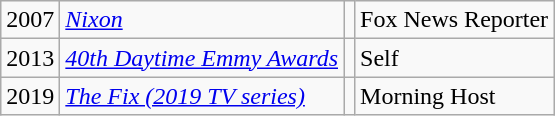<table class="wikitable sortable">
<tr>
<td>2007</td>
<td><em><a href='#'>Nixon</a></em></td>
<td></td>
<td>Fox News Reporter</td>
</tr>
<tr>
<td>2013</td>
<td><em><a href='#'>40th Daytime Emmy Awards</a></em></td>
<td></td>
<td>Self</td>
</tr>
<tr>
<td>2019</td>
<td><em><a href='#'>The Fix (2019 TV series)</a></em></td>
<td></td>
<td>Morning Host</td>
</tr>
</table>
